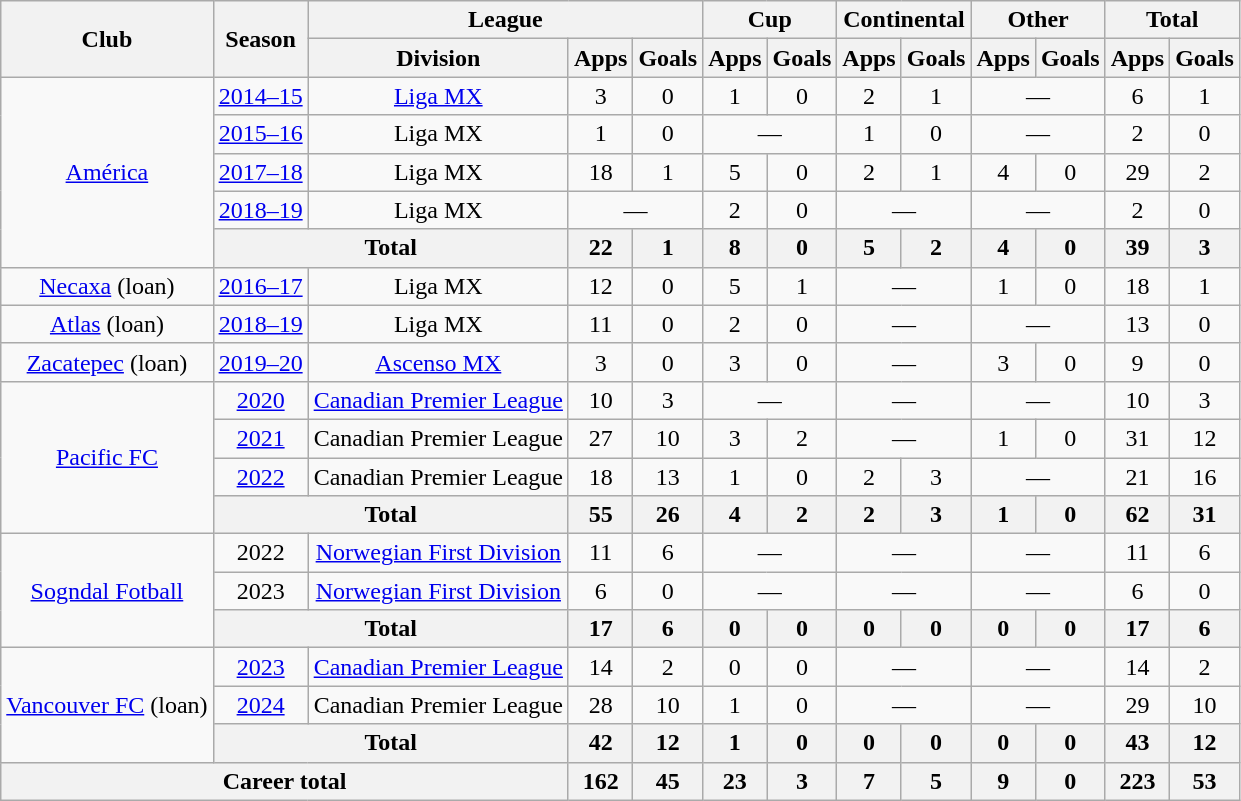<table class="wikitable" style="text-align:center">
<tr>
<th rowspan="2">Club</th>
<th rowspan="2">Season</th>
<th colspan="3">League</th>
<th colspan="2">Cup</th>
<th colspan="2">Continental</th>
<th colspan="2">Other</th>
<th colspan="2">Total</th>
</tr>
<tr>
<th>Division</th>
<th>Apps</th>
<th>Goals</th>
<th>Apps</th>
<th>Goals</th>
<th>Apps</th>
<th>Goals</th>
<th>Apps</th>
<th>Goals</th>
<th>Apps</th>
<th>Goals</th>
</tr>
<tr>
<td rowspan="5"><a href='#'>América</a></td>
<td><a href='#'>2014–15</a></td>
<td><a href='#'>Liga MX</a></td>
<td>3</td>
<td>0</td>
<td>1</td>
<td>0</td>
<td>2</td>
<td>1</td>
<td colspan="2">—</td>
<td>6</td>
<td>1</td>
</tr>
<tr>
<td><a href='#'>2015–16</a></td>
<td>Liga MX</td>
<td>1</td>
<td>0</td>
<td colspan="2">—</td>
<td>1</td>
<td>0</td>
<td colspan="2">—</td>
<td>2</td>
<td>0</td>
</tr>
<tr>
<td><a href='#'>2017–18</a></td>
<td>Liga MX</td>
<td>18</td>
<td>1</td>
<td>5</td>
<td>0</td>
<td>2</td>
<td>1</td>
<td>4</td>
<td>0</td>
<td>29</td>
<td>2</td>
</tr>
<tr>
<td><a href='#'>2018–19</a></td>
<td>Liga MX</td>
<td colspan="2">—</td>
<td>2</td>
<td>0</td>
<td colspan="2">—</td>
<td colspan="2">—</td>
<td>2</td>
<td>0</td>
</tr>
<tr>
<th colspan="2">Total</th>
<th>22</th>
<th>1</th>
<th>8</th>
<th>0</th>
<th>5</th>
<th>2</th>
<th>4</th>
<th>0</th>
<th>39</th>
<th>3</th>
</tr>
<tr>
<td><a href='#'>Necaxa</a> (loan)</td>
<td><a href='#'>2016–17</a></td>
<td>Liga MX</td>
<td>12</td>
<td>0</td>
<td>5</td>
<td>1</td>
<td colspan="2">—</td>
<td>1</td>
<td>0</td>
<td>18</td>
<td>1</td>
</tr>
<tr>
<td><a href='#'>Atlas</a> (loan)</td>
<td><a href='#'>2018–19</a></td>
<td>Liga MX</td>
<td>11</td>
<td>0</td>
<td>2</td>
<td>0</td>
<td colspan="2">—</td>
<td colspan="2">—</td>
<td>13</td>
<td>0</td>
</tr>
<tr>
<td><a href='#'>Zacatepec</a> (loan)</td>
<td><a href='#'>2019–20</a></td>
<td><a href='#'>Ascenso MX</a></td>
<td>3</td>
<td>0</td>
<td>3</td>
<td>0</td>
<td colspan="2">—</td>
<td>3</td>
<td>0</td>
<td>9</td>
<td>0</td>
</tr>
<tr>
<td rowspan="4"><a href='#'>Pacific FC</a></td>
<td><a href='#'>2020</a></td>
<td><a href='#'>Canadian Premier League</a></td>
<td>10</td>
<td>3</td>
<td colspan="2">—</td>
<td colspan="2">—</td>
<td colspan="2">—</td>
<td>10</td>
<td>3</td>
</tr>
<tr>
<td><a href='#'>2021</a></td>
<td>Canadian Premier League</td>
<td>27</td>
<td>10</td>
<td>3</td>
<td>2</td>
<td colspan="2">—</td>
<td>1</td>
<td>0</td>
<td>31</td>
<td>12</td>
</tr>
<tr>
<td><a href='#'>2022</a></td>
<td>Canadian Premier League</td>
<td>18</td>
<td>13</td>
<td>1</td>
<td>0</td>
<td>2</td>
<td>3</td>
<td colspan="2">—</td>
<td>21</td>
<td>16</td>
</tr>
<tr>
<th colspan="2">Total</th>
<th>55</th>
<th>26</th>
<th>4</th>
<th>2</th>
<th>2</th>
<th>3</th>
<th>1</th>
<th>0</th>
<th>62</th>
<th>31</th>
</tr>
<tr>
<td rowspan="3"><a href='#'>Sogndal Fotball</a></td>
<td>2022</td>
<td><a href='#'>Norwegian First Division</a></td>
<td>11</td>
<td>6</td>
<td colspan="2">—</td>
<td colspan="2">—</td>
<td colspan="2">—</td>
<td>11</td>
<td>6</td>
</tr>
<tr>
<td>2023</td>
<td><a href='#'>Norwegian First Division</a></td>
<td>6</td>
<td>0</td>
<td colspan="2">—</td>
<td colspan="2">—</td>
<td colspan="2">—</td>
<td>6</td>
<td>0</td>
</tr>
<tr>
<th colspan="2">Total</th>
<th>17</th>
<th>6</th>
<th>0</th>
<th>0</th>
<th>0</th>
<th>0</th>
<th>0</th>
<th>0</th>
<th>17</th>
<th>6</th>
</tr>
<tr>
<td rowspan=3><a href='#'>Vancouver FC</a> (loan)</td>
<td><a href='#'>2023</a></td>
<td><a href='#'>Canadian Premier League</a></td>
<td>14</td>
<td>2</td>
<td>0</td>
<td>0</td>
<td colspan="2">—</td>
<td colspan="2">—</td>
<td>14</td>
<td>2</td>
</tr>
<tr>
<td><a href='#'>2024</a></td>
<td>Canadian Premier League</td>
<td>28</td>
<td>10</td>
<td>1</td>
<td>0</td>
<td colspan="2">—</td>
<td colspan="2">—</td>
<td>29</td>
<td>10</td>
</tr>
<tr>
<th colspan="2">Total</th>
<th>42</th>
<th>12</th>
<th>1</th>
<th>0</th>
<th>0</th>
<th>0</th>
<th>0</th>
<th>0</th>
<th>43</th>
<th>12</th>
</tr>
<tr>
<th colspan="3">Career total</th>
<th>162</th>
<th>45</th>
<th>23</th>
<th>3</th>
<th>7</th>
<th>5</th>
<th>9</th>
<th>0</th>
<th>223</th>
<th>53</th>
</tr>
</table>
